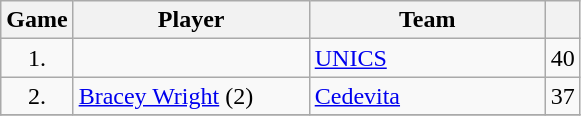<table class="wikitable sortable" style="text-align: center;">
<tr>
<th align="center">Game</th>
<th align="center" width=150>Player</th>
<th align="center" width=150>Team</th>
<th align="center"></th>
</tr>
<tr>
<td>1.</td>
<td align="left"></td>
<td align="left"> <a href='#'>UNICS</a></td>
<td>40</td>
</tr>
<tr>
<td>2.</td>
<td align="left"> <a href='#'>Bracey Wright</a> (2)</td>
<td align="left"> <a href='#'>Cedevita</a></td>
<td>37</td>
</tr>
<tr>
</tr>
</table>
